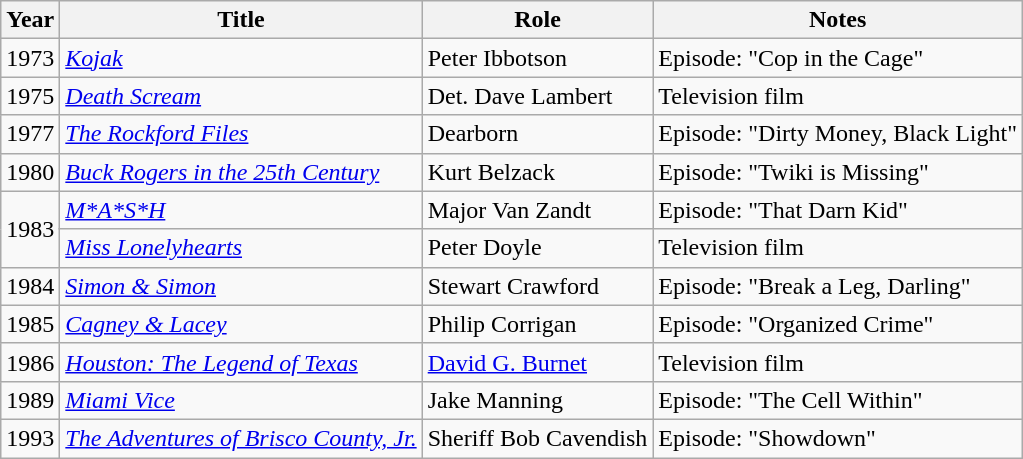<table class="wikitable">
<tr>
<th>Year</th>
<th>Title</th>
<th>Role</th>
<th>Notes</th>
</tr>
<tr>
<td>1973</td>
<td><em><a href='#'>Kojak</a></em></td>
<td>Peter Ibbotson</td>
<td>Episode: "Cop in the Cage"</td>
</tr>
<tr>
<td>1975</td>
<td><em><a href='#'>Death Scream</a></em></td>
<td>Det. Dave Lambert</td>
<td>Television film</td>
</tr>
<tr>
<td>1977</td>
<td><em><a href='#'>The Rockford Files</a></em></td>
<td>Dearborn</td>
<td>Episode: "Dirty Money, Black Light"</td>
</tr>
<tr>
<td>1980</td>
<td><em><a href='#'>Buck Rogers in the 25th Century</a></em></td>
<td>Kurt Belzack</td>
<td>Episode: "Twiki is Missing"</td>
</tr>
<tr>
<td rowspan="2">1983</td>
<td><em><a href='#'>M*A*S*H</a></em></td>
<td>Major Van Zandt</td>
<td>Episode: "That Darn Kid"</td>
</tr>
<tr>
<td><em><a href='#'>Miss Lonelyhearts</a></em></td>
<td>Peter Doyle</td>
<td>Television film</td>
</tr>
<tr>
<td>1984</td>
<td><em><a href='#'>Simon & Simon</a></em></td>
<td>Stewart Crawford</td>
<td>Episode: "Break a Leg, Darling"</td>
</tr>
<tr>
<td>1985</td>
<td><em><a href='#'>Cagney & Lacey</a></em></td>
<td>Philip Corrigan</td>
<td>Episode: "Organized Crime"</td>
</tr>
<tr>
<td>1986</td>
<td><em><a href='#'>Houston: The Legend of Texas</a></em></td>
<td><a href='#'>David G. Burnet</a></td>
<td>Television film</td>
</tr>
<tr>
<td>1989</td>
<td><em><a href='#'>Miami Vice</a></em></td>
<td>Jake Manning</td>
<td>Episode: "The Cell Within"</td>
</tr>
<tr>
<td>1993</td>
<td><em><a href='#'>The Adventures of Brisco County, Jr.</a></em></td>
<td>Sheriff Bob Cavendish</td>
<td>Episode: "Showdown"</td>
</tr>
</table>
